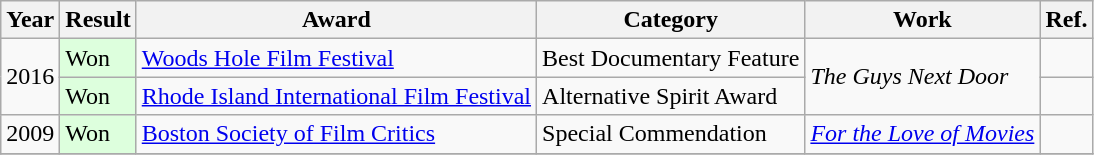<table class="wikitable">
<tr>
<th>Year</th>
<th>Result</th>
<th>Award</th>
<th>Category</th>
<th>Work</th>
<th>Ref.</th>
</tr>
<tr>
<td rowspan="2">2016</td>
<td style="background: #ddffdd">Won</td>
<td><a href='#'>Woods Hole Film Festival</a></td>
<td>Best Documentary Feature</td>
<td rowspan="2"><em>The Guys Next Door</em></td>
<td></td>
</tr>
<tr>
<td style="background: #ddffdd">Won</td>
<td><a href='#'>Rhode Island International Film Festival</a></td>
<td>Alternative Spirit Award</td>
<td></td>
</tr>
<tr>
<td>2009</td>
<td style="background: #ddffdd">Won</td>
<td><a href='#'>Boston Society of Film Critics</a></td>
<td>Special Commendation</td>
<td><em><a href='#'>For the Love of Movies</a></em></td>
<td></td>
</tr>
<tr>
</tr>
</table>
